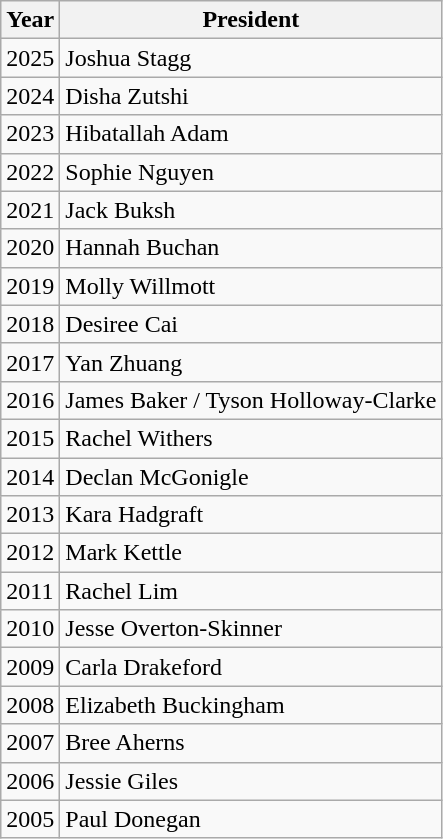<table class="wikitable">
<tr>
<th>Year</th>
<th>President</th>
</tr>
<tr>
<td>2025</td>
<td>Joshua Stagg</td>
</tr>
<tr>
<td>2024</td>
<td>Disha Zutshi </td>
</tr>
<tr>
<td>2023</td>
<td>Hibatallah Adam </td>
</tr>
<tr>
<td>2022</td>
<td>Sophie Nguyen</td>
</tr>
<tr>
<td>2021</td>
<td>Jack Buksh</td>
</tr>
<tr>
<td>2020</td>
<td>Hannah Buchan</td>
</tr>
<tr>
<td>2019</td>
<td>Molly Willmott</td>
</tr>
<tr>
<td>2018</td>
<td>Desiree Cai</td>
</tr>
<tr>
<td>2017</td>
<td>Yan Zhuang</td>
</tr>
<tr>
<td>2016</td>
<td>James Baker / Tyson Holloway-Clarke</td>
</tr>
<tr>
<td>2015</td>
<td>Rachel Withers</td>
</tr>
<tr>
<td>2014</td>
<td>Declan McGonigle</td>
</tr>
<tr>
<td>2013</td>
<td>Kara Hadgraft</td>
</tr>
<tr>
<td>2012</td>
<td>Mark Kettle</td>
</tr>
<tr>
<td>2011</td>
<td>Rachel Lim</td>
</tr>
<tr>
<td>2010</td>
<td>Jesse Overton-Skinner</td>
</tr>
<tr>
<td>2009</td>
<td>Carla Drakeford</td>
</tr>
<tr>
<td>2008</td>
<td>Elizabeth Buckingham</td>
</tr>
<tr>
<td>2007</td>
<td>Bree Aherns</td>
</tr>
<tr>
<td>2006</td>
<td>Jessie Giles</td>
</tr>
<tr>
<td>2005</td>
<td>Paul Donegan</td>
</tr>
</table>
